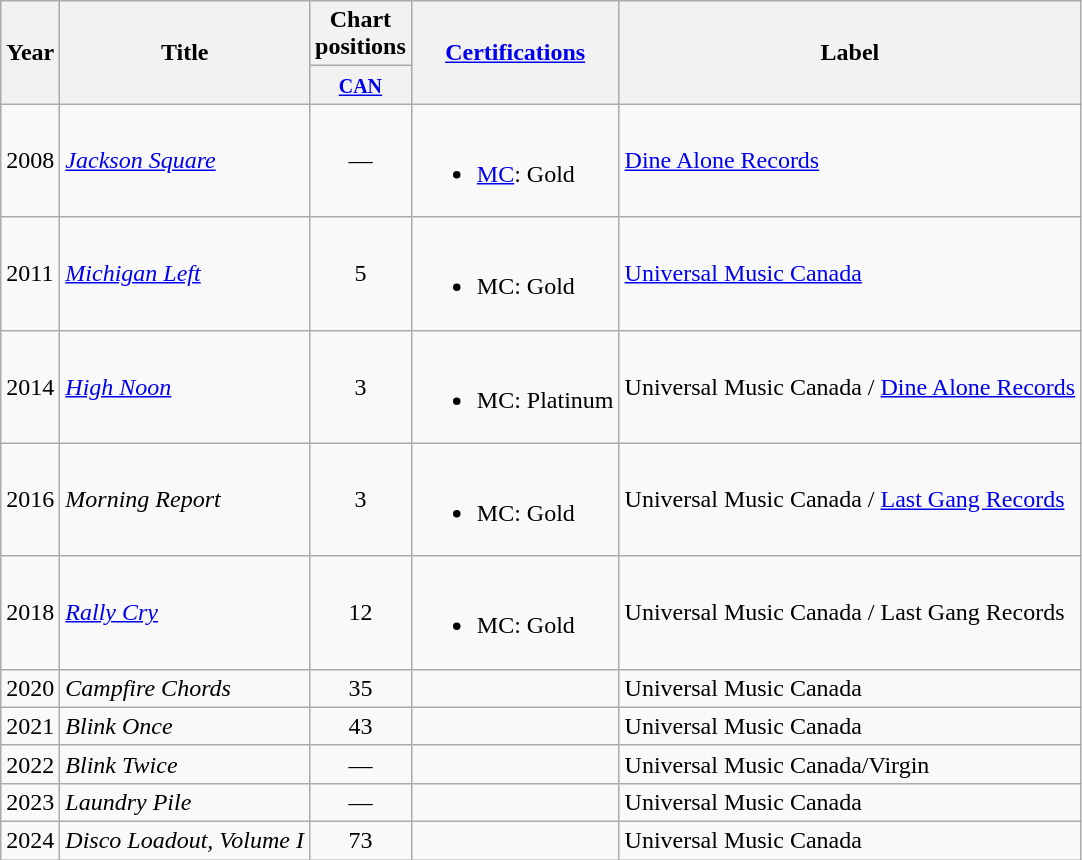<table class="wikitable">
<tr>
<th scope="col" rowspan="2">Year</th>
<th scope="col" rowspan="2">Title</th>
<th scope="col">Chart positions</th>
<th scope="col" rowspan="2"><a href='#'>Certifications</a></th>
<th scope="col" rowspan="2">Label</th>
</tr>
<tr>
<th scope="col" style="width:36px;"><small><a href='#'>CAN</a></small><br></th>
</tr>
<tr>
<td>2008</td>
<td><em><a href='#'>Jackson Square</a></em></td>
<td style="text-align:center;">—</td>
<td><br><ul><li><a href='#'>MC</a>: Gold</li></ul></td>
<td><a href='#'>Dine Alone Records</a></td>
</tr>
<tr>
<td>2011</td>
<td><em><a href='#'>Michigan Left</a></em></td>
<td style="text-align:center;">5</td>
<td><br><ul><li>MC: Gold</li></ul></td>
<td><a href='#'>Universal Music Canada</a></td>
</tr>
<tr>
<td>2014</td>
<td><em><a href='#'>High Noon</a></em></td>
<td style="text-align:center;">3</td>
<td><br><ul><li>MC: Platinum</li></ul></td>
<td>Universal Music Canada / <a href='#'>Dine Alone Records</a></td>
</tr>
<tr>
<td>2016</td>
<td><em>Morning Report</em></td>
<td style="text-align:center;">3</td>
<td><br><ul><li>MC: Gold</li></ul></td>
<td>Universal Music Canada / <a href='#'>Last Gang Records</a></td>
</tr>
<tr>
<td>2018</td>
<td><em><a href='#'>Rally Cry</a></em></td>
<td style="text-align:center;">12</td>
<td><br><ul><li>MC: Gold</li></ul></td>
<td>Universal Music Canada / Last Gang Records</td>
</tr>
<tr>
<td>2020</td>
<td><em>Campfire Chords</em></td>
<td style="text-align:center;">35</td>
<td></td>
<td>Universal Music Canada</td>
</tr>
<tr>
<td>2021</td>
<td><em>Blink Once</em></td>
<td style="text-align:center;">43</td>
<td></td>
<td>Universal Music Canada</td>
</tr>
<tr>
<td>2022</td>
<td><em>Blink Twice</em></td>
<td style="text-align:center;">—</td>
<td></td>
<td>Universal Music Canada/Virgin</td>
</tr>
<tr>
<td>2023</td>
<td><em>Laundry Pile</em></td>
<td style="text-align:center;">—</td>
<td></td>
<td>Universal Music Canada</td>
</tr>
<tr>
<td>2024</td>
<td><em>Disco Loadout, Volume I</em></td>
<td style="text-align:center;">73</td>
<td></td>
<td>Universal Music Canada</td>
</tr>
</table>
